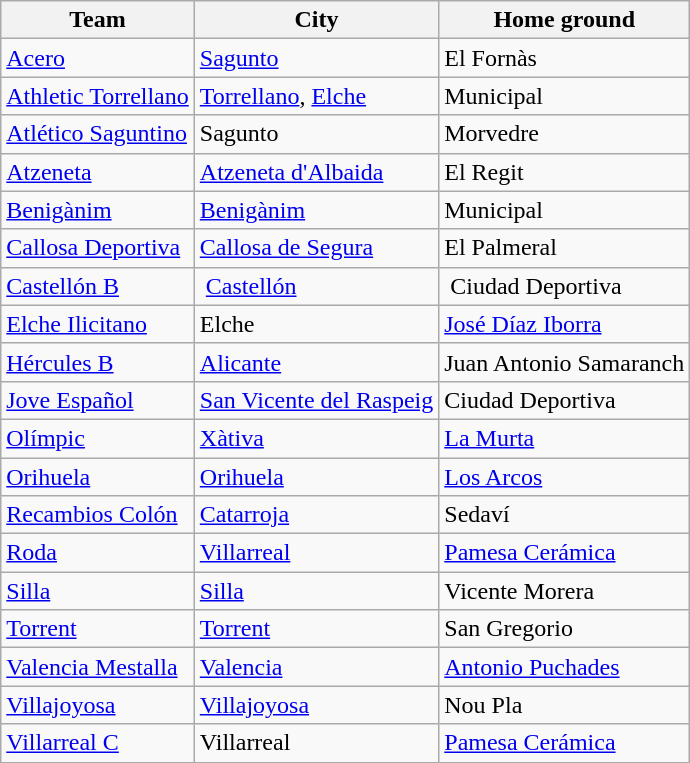<table class="wikitable sortable">
<tr>
<th>Team</th>
<th>City</th>
<th>Home ground</th>
</tr>
<tr>
<td><a href='#'>Acero</a></td>
<td><a href='#'>Sagunto</a></td>
<td>El Fornàs</td>
</tr>
<tr>
<td><a href='#'>Athletic Torrellano</a></td>
<td><a href='#'>Torrellano</a>, <a href='#'>Elche</a></td>
<td>Municipal</td>
</tr>
<tr>
<td><a href='#'>Atlético Saguntino</a></td>
<td>Sagunto</td>
<td>Morvedre</td>
</tr>
<tr>
<td><a href='#'>Atzeneta</a></td>
<td><a href='#'>Atzeneta d'Albaida</a></td>
<td>El Regit</td>
</tr>
<tr>
<td><a href='#'>Benigànim</a></td>
<td><a href='#'>Benigànim</a></td>
<td>Municipal</td>
</tr>
<tr>
<td><a href='#'>Callosa Deportiva</a></td>
<td><a href='#'>Callosa de Segura</a></td>
<td>El Palmeral</td>
</tr>
<tr>
<td><a href='#'>Castellón B</a> </td>
<td> <a href='#'>Castellón</a></td>
<td> Ciudad Deportiva</td>
</tr>
<tr>
<td><a href='#'>Elche Ilicitano</a></td>
<td>Elche</td>
<td><a href='#'>José Díaz Iborra</a></td>
</tr>
<tr>
<td><a href='#'>Hércules B</a></td>
<td><a href='#'>Alicante</a></td>
<td>Juan Antonio Samaranch</td>
</tr>
<tr>
<td><a href='#'>Jove Español</a></td>
<td><a href='#'>San Vicente del Raspeig</a></td>
<td>Ciudad Deportiva</td>
</tr>
<tr>
<td><a href='#'>Olímpic</a></td>
<td><a href='#'>Xàtiva</a></td>
<td><a href='#'>La Murta</a></td>
</tr>
<tr>
<td><a href='#'>Orihuela</a></td>
<td><a href='#'>Orihuela</a></td>
<td><a href='#'>Los Arcos</a></td>
</tr>
<tr>
<td><a href='#'>Recambios Colón</a></td>
<td><a href='#'>Catarroja</a></td>
<td>Sedaví</td>
</tr>
<tr>
<td><a href='#'>Roda</a></td>
<td><a href='#'>Villarreal</a></td>
<td><a href='#'>Pamesa Cerámica</a></td>
</tr>
<tr>
<td><a href='#'>Silla</a></td>
<td><a href='#'>Silla</a></td>
<td>Vicente Morera</td>
</tr>
<tr>
<td><a href='#'>Torrent</a></td>
<td><a href='#'>Torrent</a></td>
<td>San Gregorio</td>
</tr>
<tr>
<td><a href='#'>Valencia Mestalla</a></td>
<td><a href='#'>Valencia</a></td>
<td><a href='#'>Antonio Puchades</a></td>
</tr>
<tr>
<td><a href='#'>Villajoyosa</a></td>
<td><a href='#'>Villajoyosa</a></td>
<td>Nou Pla</td>
</tr>
<tr>
<td><a href='#'>Villarreal C</a></td>
<td>Villarreal</td>
<td><a href='#'>Pamesa Cerámica</a></td>
</tr>
</table>
